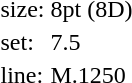<table style="margin-left:40px;">
<tr>
<td>size:</td>
<td>8pt (8D)</td>
</tr>
<tr>
<td>set:</td>
<td>7.5</td>
</tr>
<tr>
<td>line:</td>
<td>M.1250</td>
</tr>
</table>
